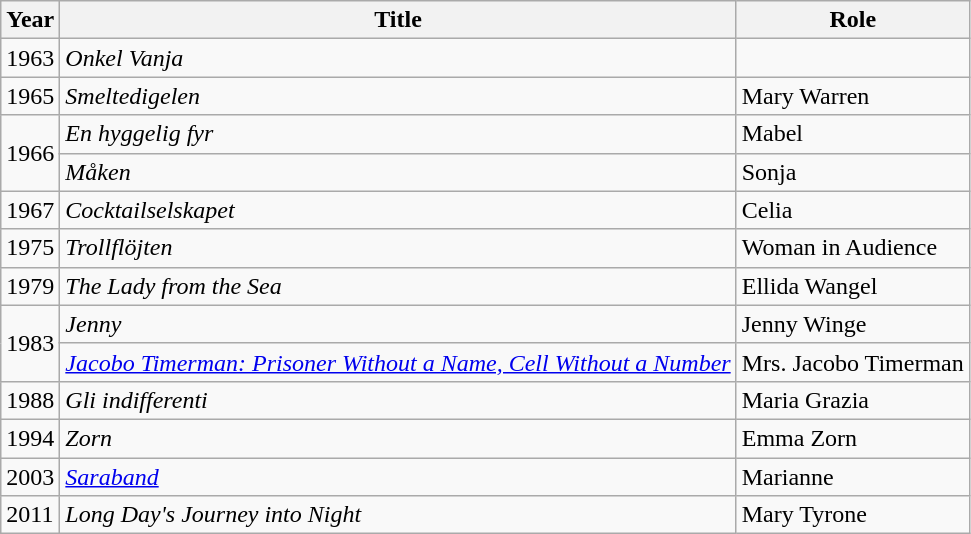<table class="wikitable">
<tr>
<th>Year</th>
<th>Title</th>
<th>Role</th>
</tr>
<tr>
<td>1963</td>
<td><em>Onkel Vanja</em></td>
<td></td>
</tr>
<tr>
<td>1965</td>
<td><em>Smeltedigelen</em></td>
<td>Mary Warren</td>
</tr>
<tr>
<td rowspan=2>1966</td>
<td><em>En hyggelig fyr</em></td>
<td>Mabel</td>
</tr>
<tr>
<td><em>Måken</em></td>
<td>Sonja</td>
</tr>
<tr>
<td>1967</td>
<td><em>Cocktailselskapet</em></td>
<td>Celia</td>
</tr>
<tr>
<td>1975</td>
<td><em>Trollflöjten</em></td>
<td>Woman in Audience</td>
</tr>
<tr>
<td>1979</td>
<td><em>The Lady from the Sea</em></td>
<td>Ellida Wangel</td>
</tr>
<tr>
<td rowspan=2>1983</td>
<td><em>Jenny</em></td>
<td>Jenny Winge</td>
</tr>
<tr>
<td><em><a href='#'>Jacobo Timerman: Prisoner Without a Name, Cell Without a Number</a></em></td>
<td>Mrs. Jacobo Timerman</td>
</tr>
<tr>
<td>1988</td>
<td><em>Gli indifferenti</em></td>
<td>Maria Grazia</td>
</tr>
<tr>
<td>1994</td>
<td><em>Zorn</em></td>
<td>Emma Zorn</td>
</tr>
<tr>
<td>2003</td>
<td><em><a href='#'>Saraband</a></em></td>
<td>Marianne</td>
</tr>
<tr>
<td>2011</td>
<td><em>Long Day's Journey into Night</em></td>
<td>Mary Tyrone</td>
</tr>
</table>
